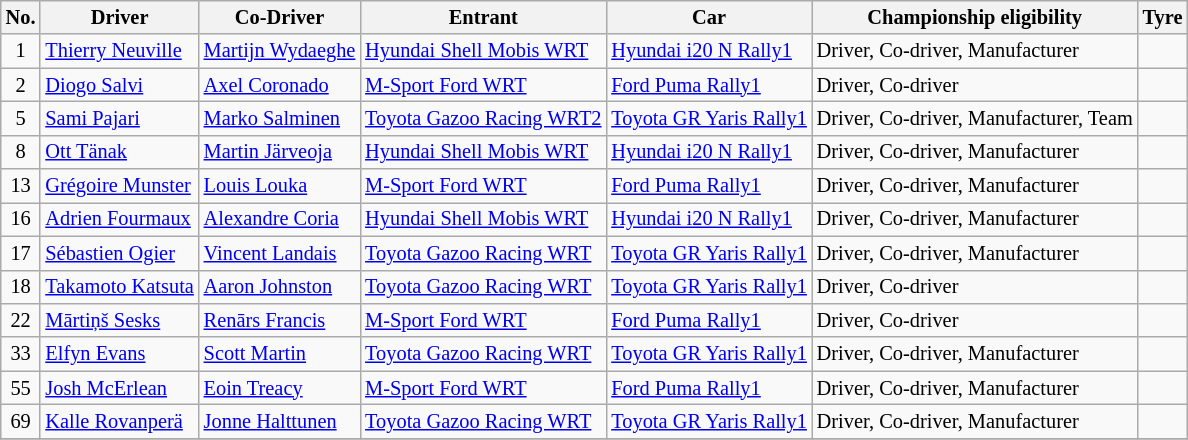<table class="wikitable" style="font-size: 85%;">
<tr>
<th>No.</th>
<th>Driver</th>
<th>Co-Driver</th>
<th>Entrant</th>
<th>Car</th>
<th>Championship eligibility</th>
<th>Tyre</th>
</tr>
<tr>
<td align="center">1</td>
<td> <a href='#'>Thierry Neuville</a></td>
<td> <a href='#'>Martijn Wydaeghe</a></td>
<td> <a href='#'>Hyundai Shell Mobis WRT</a></td>
<td><a href='#'>Hyundai i20 N Rally1</a></td>
<td>Driver, Co-driver, Manufacturer</td>
<td align="center"></td>
</tr>
<tr>
<td align="center">2</td>
<td> <a href='#'>Diogo Salvi</a></td>
<td> <a href='#'>Axel Coronado</a></td>
<td> <a href='#'>M-Sport Ford WRT</a></td>
<td><a href='#'>Ford Puma Rally1</a></td>
<td>Driver, Co-driver</td>
<td align="center"></td>
</tr>
<tr>
<td align="center">5</td>
<td> <a href='#'>Sami Pajari</a></td>
<td> <a href='#'>Marko Salminen</a></td>
<td> <a href='#'>Toyota Gazoo Racing WRT2</a></td>
<td><a href='#'>Toyota GR Yaris Rally1</a></td>
<td>Driver, Co-driver, Manufacturer, Team</td>
<td align="center"></td>
</tr>
<tr>
<td align="center">8</td>
<td> <a href='#'>Ott Tänak</a></td>
<td> <a href='#'>Martin Järveoja</a></td>
<td> <a href='#'>Hyundai Shell Mobis WRT</a></td>
<td><a href='#'>Hyundai i20 N Rally1</a></td>
<td>Driver, Co-driver, Manufacturer</td>
<td align="center"></td>
</tr>
<tr>
<td align="center">13</td>
<td> <a href='#'>Grégoire Munster</a></td>
<td> <a href='#'>Louis Louka</a></td>
<td> <a href='#'>M-Sport Ford WRT</a></td>
<td><a href='#'>Ford Puma Rally1</a></td>
<td>Driver, Co-driver, Manufacturer</td>
<td align="center"></td>
</tr>
<tr>
<td align="center">16</td>
<td> <a href='#'>Adrien Fourmaux</a></td>
<td> <a href='#'>Alexandre Coria</a></td>
<td> <a href='#'>Hyundai Shell Mobis WRT</a></td>
<td><a href='#'>Hyundai i20 N Rally1</a></td>
<td>Driver, Co-driver, Manufacturer</td>
<td align="center"></td>
</tr>
<tr>
<td align="center">17</td>
<td> <a href='#'>Sébastien Ogier</a></td>
<td> <a href='#'>Vincent Landais</a></td>
<td> <a href='#'>Toyota Gazoo Racing WRT</a></td>
<td><a href='#'>Toyota GR Yaris Rally1</a></td>
<td>Driver, Co-driver, Manufacturer</td>
<td align="center"></td>
</tr>
<tr>
<td align="center">18</td>
<td> <a href='#'>Takamoto Katsuta</a></td>
<td> <a href='#'>Aaron Johnston</a></td>
<td> <a href='#'>Toyota Gazoo Racing WRT</a></td>
<td><a href='#'>Toyota GR Yaris Rally1</a></td>
<td>Driver, Co-driver</td>
<td align="center"></td>
</tr>
<tr>
<td align="center">22</td>
<td> <a href='#'>Mārtiņš Sesks</a></td>
<td> <a href='#'>Renārs Francis</a></td>
<td> <a href='#'>M-Sport Ford WRT</a></td>
<td><a href='#'>Ford Puma Rally1</a></td>
<td>Driver, Co-driver</td>
<td align="center"></td>
</tr>
<tr>
<td align="center">33</td>
<td> <a href='#'>Elfyn Evans</a></td>
<td> <a href='#'>Scott Martin</a></td>
<td> <a href='#'>Toyota Gazoo Racing WRT</a></td>
<td><a href='#'>Toyota GR Yaris Rally1</a></td>
<td>Driver, Co-driver, Manufacturer</td>
<td align="center"></td>
</tr>
<tr>
<td align="center">55</td>
<td> <a href='#'>Josh McErlean</a></td>
<td> <a href='#'>Eoin Treacy</a></td>
<td> <a href='#'>M-Sport Ford WRT</a></td>
<td><a href='#'>Ford Puma Rally1</a></td>
<td>Driver, Co-driver, Manufacturer</td>
<td align="center"></td>
</tr>
<tr>
<td align="center">69</td>
<td> <a href='#'>Kalle Rovanperä</a></td>
<td> <a href='#'>Jonne Halttunen</a></td>
<td> <a href='#'>Toyota Gazoo Racing WRT</a></td>
<td><a href='#'>Toyota GR Yaris Rally1</a></td>
<td>Driver, Co-driver, Manufacturer</td>
<td align="center"></td>
</tr>
<tr>
</tr>
</table>
